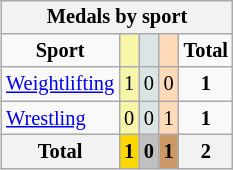<table class="wikitable" style="font-size:85%;float:right;clear:right;">
<tr style="background:#efefef;">
<th colspan=5><strong>Medals by sport</strong></th>
</tr>
<tr align=center>
<td><strong>Sport</strong></td>
<td bgcolor=#f7f6a8></td>
<td bgcolor=#dce5e5></td>
<td bgcolor=#ffdab9></td>
<td><strong>Total</strong></td>
</tr>
<tr align=center>
<td align=left><a href='#'>Weightlifting</a></td>
<td style="background:#F7F6A8;">1</td>
<td style="background:#DCE5E5;">0</td>
<td style="background:#FFDAB9;">0</td>
<td><strong>1</strong></td>
</tr>
<tr align=center>
<td align=left><a href='#'>Wrestling</a></td>
<td style="background:#F7F6A8;">0</td>
<td style="background:#DCE5E5;">0</td>
<td style="background:#FFDAB9;">1</td>
<td><strong>1</strong></td>
</tr>
<tr align=center>
<th><strong>Total</strong></th>
<th style="background:gold;"><strong>1</strong></th>
<th style="background:silver;"><strong>0</strong></th>
<th style="background:#c96;"><strong>1</strong></th>
<th><strong>2</strong></th>
</tr>
</table>
